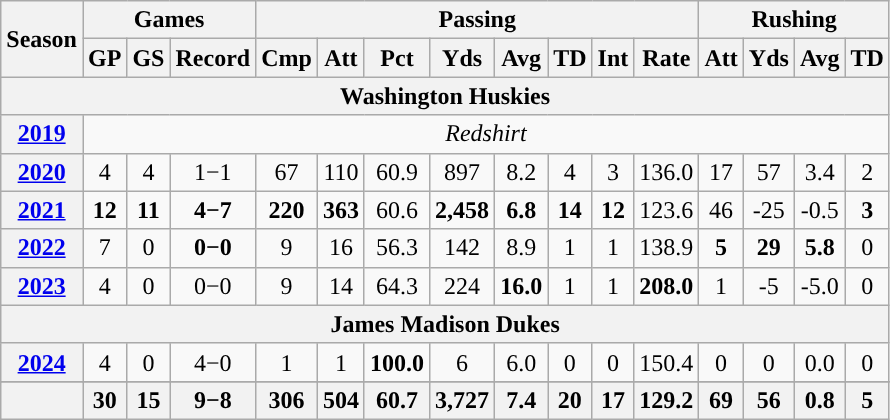<table class=wikitable style="text-align:center;">
<tr>
<th rowspan="2">Season</th>
<th colspan="3">Games</th>
<th colspan="8">Passing</th>
<th colspan="5">Rushing</th>
</tr>
<tr>
<th>GP</th>
<th>GS</th>
<th>Record</th>
<th>Cmp</th>
<th>Att</th>
<th>Pct</th>
<th>Yds</th>
<th>Avg</th>
<th>TD</th>
<th>Int</th>
<th>Rate</th>
<th>Att</th>
<th>Yds</th>
<th>Avg</th>
<th>TD</th>
</tr>
<tr>
<th colspan="16">Washington Huskies</th>
</tr>
<tr>
<th><a href='#'>2019</a></th>
<td colspan="16"><em>Redshirt </em></td>
</tr>
<tr>
<th><a href='#'>2020</a></th>
<td>4</td>
<td>4</td>
<td>1−1</td>
<td>67</td>
<td>110</td>
<td>60.9</td>
<td>897</td>
<td>8.2</td>
<td>4</td>
<td>3</td>
<td>136.0</td>
<td>17</td>
<td>57</td>
<td>3.4</td>
<td>2</td>
</tr>
<tr>
<th><a href='#'>2021</a></th>
<td><strong>12</strong></td>
<td><strong>11</strong></td>
<td><strong>4−7</strong></td>
<td><strong>220</strong></td>
<td><strong>363</strong></td>
<td>60.6</td>
<td><strong>2,458</strong></td>
<td><strong>6.8</strong></td>
<td><strong>14</strong></td>
<td><strong>12</strong></td>
<td>123.6</td>
<td>46</td>
<td>-25</td>
<td>-0.5</td>
<td><strong>3</strong></td>
</tr>
<tr>
<th><a href='#'>2022</a></th>
<td>7</td>
<td>0</td>
<td><strong>0−0</strong></td>
<td>9</td>
<td>16</td>
<td>56.3</td>
<td>142</td>
<td>8.9</td>
<td>1</td>
<td>1</td>
<td>138.9</td>
<td><strong>5</strong></td>
<td><strong>29</strong></td>
<td><strong>5.8</strong></td>
<td>0</td>
</tr>
<tr>
<th><a href='#'>2023</a></th>
<td>4</td>
<td>0</td>
<td>0−0</td>
<td>9</td>
<td>14</td>
<td>64.3</td>
<td>224</td>
<td><strong>16.0</strong></td>
<td>1</td>
<td>1</td>
<td><strong>208.0</strong></td>
<td>1</td>
<td>-5</td>
<td>-5.0</td>
<td>0</td>
</tr>
<tr>
<th colspan="16">James Madison Dukes</th>
</tr>
<tr>
<th><a href='#'>2024</a></th>
<td>4</td>
<td>0</td>
<td>4−0</td>
<td>1</td>
<td>1</td>
<td><strong>100.0</strong></td>
<td>6</td>
<td>6.0</td>
<td>0</td>
<td>0</td>
<td>150.4</td>
<td>0</td>
<td>0</td>
<td>0.0</td>
<td>0</td>
</tr>
<tr>
</tr>
<tr>
<th></th>
<th>30</th>
<th>15</th>
<th>9−8</th>
<th>306</th>
<th>504</th>
<th>60.7</th>
<th>3,727</th>
<th>7.4</th>
<th>20</th>
<th>17</th>
<th>129.2</th>
<th>69</th>
<th>56</th>
<th>0.8</th>
<th>5</th>
</tr>
</table>
